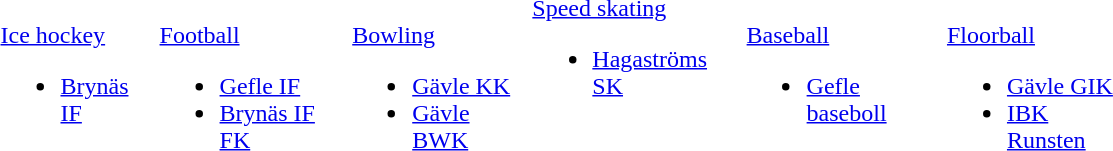<table width="60%">
<tr ---- valign="top">
<td><br><a href='#'>Ice hockey</a><ul><li><a href='#'>Brynäs IF</a></li></ul></td>
<td><br><a href='#'>Football</a><ul><li><a href='#'>Gefle IF</a></li><li><a href='#'>Brynäs IF FK</a></li></ul></td>
<td><br><a href='#'>Bowling</a><ul><li><a href='#'>Gävle KK</a></li><li><a href='#'>Gävle BWK</a></li></ul></td>
<td><a href='#'>Speed skating</a><br><ul><li><a href='#'>Hagaströms SK</a></li></ul></td>
<td><br><a href='#'>Baseball</a><ul><li><a href='#'>Gefle baseboll</a></li></ul></td>
<td><br><a href='#'>Floorball</a><ul><li><a href='#'>Gävle GIK</a></li><li><a href='#'>IBK Runsten</a></li></ul></td>
</tr>
</table>
